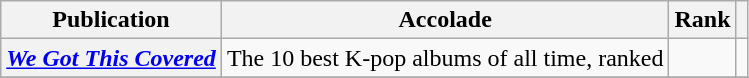<table class="wikitable sortable plainrowheaders">
<tr>
<th scope="col">Publication</th>
<th scope="col">Accolade</th>
<th scope="col">Rank</th>
<th scope="col" class="unsortable"></th>
</tr>
<tr>
<th scope="row"><em><a href='#'>We Got This Covered</a></em></th>
<td>The 10 best K-pop albums of all time, ranked</td>
<td></td>
<td></td>
</tr>
<tr>
</tr>
</table>
